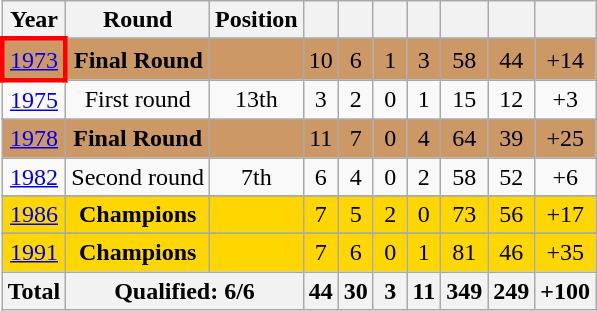<table class="wikitable" style="text-align: center;">
<tr>
<th>Year</th>
<th>Round</th>
<th>Position</th>
<th width="15"></th>
<th width="15"></th>
<th width="15"></th>
<th width="15"></th>
<th></th>
<th></th>
<th></th>
</tr>
<tr>
</tr>
<tr style="background:#c96;">
<td style="border: 3px solid red"> <a href='#'>1973</a></td>
<td><strong>Final Round</strong></td>
<td></td>
<td>10</td>
<td>6</td>
<td>1</td>
<td>3</td>
<td>58</td>
<td>44</td>
<td>+14</td>
</tr>
<tr>
<td> <a href='#'>1975</a></td>
<td>First round</td>
<td>13th</td>
<td>3</td>
<td>2</td>
<td>0</td>
<td>1</td>
<td>15</td>
<td>12</td>
<td>+3</td>
</tr>
<tr>
</tr>
<tr style="background:#c96;">
<td> <a href='#'>1978</a></td>
<td><strong>Final Round</strong></td>
<td></td>
<td>11</td>
<td>7</td>
<td>0</td>
<td>4</td>
<td>64</td>
<td>39</td>
<td>+25</td>
</tr>
<tr>
<td> <a href='#'>1982</a></td>
<td>Second round</td>
<td>7th</td>
<td>6</td>
<td>4</td>
<td>0</td>
<td>2</td>
<td>58</td>
<td>52</td>
<td>+6</td>
</tr>
<tr>
</tr>
<tr style="background:gold;">
<td> <a href='#'>1986</a></td>
<td><strong>Champions</strong></td>
<td></td>
<td>7</td>
<td>5</td>
<td>2</td>
<td>0</td>
<td>73</td>
<td>56</td>
<td>+17</td>
</tr>
<tr>
</tr>
<tr style="background:gold;">
<td> <a href='#'>1991</a></td>
<td><strong>Champions</strong></td>
<td></td>
<td>7</td>
<td>6</td>
<td>0</td>
<td>1</td>
<td>81</td>
<td>46</td>
<td>+35</td>
</tr>
<tr>
<th>Total</th>
<th colspan="2">Qualified: 6/6</th>
<th>44</th>
<th>30</th>
<th>3</th>
<th>11</th>
<th>349</th>
<th>249</th>
<th>+100</th>
</tr>
</table>
